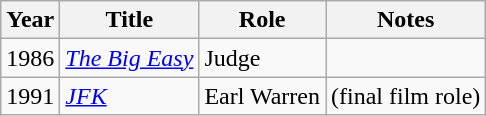<table class="wikitable">
<tr>
<th>Year</th>
<th>Title</th>
<th>Role</th>
<th>Notes</th>
</tr>
<tr>
<td>1986</td>
<td><em><a href='#'>The Big Easy</a></em></td>
<td>Judge</td>
<td></td>
</tr>
<tr>
<td>1991</td>
<td><em><a href='#'>JFK</a></em></td>
<td>Earl Warren</td>
<td>(final film role)</td>
</tr>
</table>
